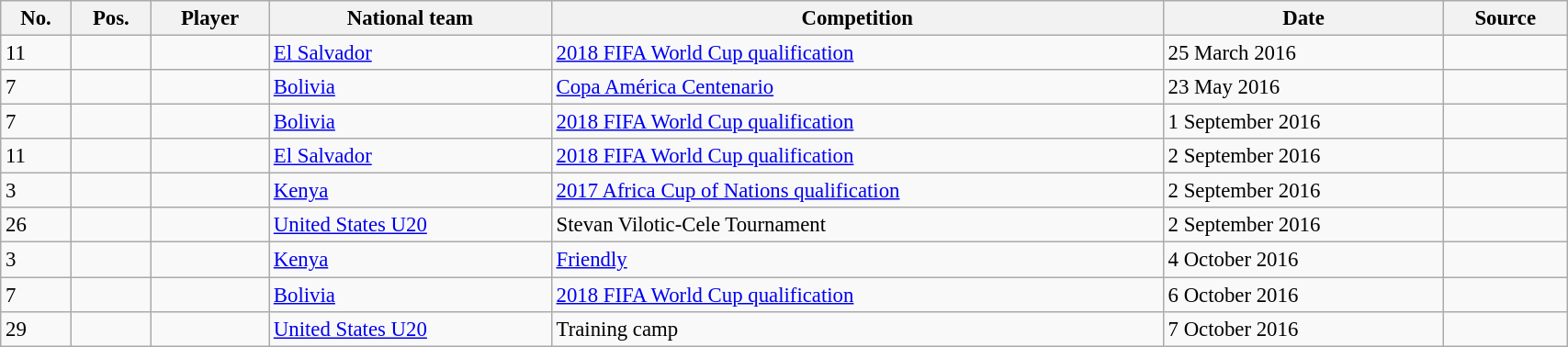<table class="wikitable sortable" style="width:90%; text-align:center; font-size:95%; text-align:left;">
<tr>
<th><strong>No.</strong></th>
<th><strong>Pos.</strong></th>
<th><strong>Player</strong></th>
<th><strong>National team</strong></th>
<th><strong>Competition</strong></th>
<th><strong>Date</strong></th>
<th><strong>Source</strong></th>
</tr>
<tr>
<td>11</td>
<td align=center></td>
<td></td>
<td> <a href='#'>El Salvador</a></td>
<td><a href='#'>2018 FIFA World Cup qualification</a></td>
<td>25 March 2016</td>
<td></td>
</tr>
<tr>
<td>7</td>
<td align=center></td>
<td></td>
<td> <a href='#'>Bolivia</a></td>
<td><a href='#'>Copa América Centenario</a></td>
<td>23 May 2016</td>
<td></td>
</tr>
<tr>
<td>7</td>
<td align=center></td>
<td></td>
<td> <a href='#'>Bolivia</a></td>
<td><a href='#'>2018 FIFA World Cup qualification</a></td>
<td>1 September 2016</td>
<td></td>
</tr>
<tr>
<td>11</td>
<td align=center></td>
<td></td>
<td> <a href='#'>El Salvador</a></td>
<td><a href='#'>2018 FIFA World Cup qualification</a></td>
<td>2 September 2016</td>
<td></td>
</tr>
<tr>
<td>3</td>
<td align=center></td>
<td></td>
<td> <a href='#'>Kenya</a></td>
<td><a href='#'>2017 Africa Cup of Nations qualification</a></td>
<td>2 September 2016</td>
<td></td>
</tr>
<tr>
<td>26</td>
<td align=center></td>
<td></td>
<td> <a href='#'>United States U20</a></td>
<td>Stevan Vilotic-Cele Tournament</td>
<td>2 September 2016</td>
<td></td>
</tr>
<tr>
<td>3</td>
<td align=center></td>
<td></td>
<td> <a href='#'>Kenya</a></td>
<td><a href='#'>Friendly</a></td>
<td>4 October 2016</td>
<td></td>
</tr>
<tr>
<td>7</td>
<td align=center></td>
<td></td>
<td> <a href='#'>Bolivia</a></td>
<td><a href='#'>2018 FIFA World Cup qualification</a></td>
<td>6 October 2016</td>
<td></td>
</tr>
<tr>
<td>29</td>
<td align=center></td>
<td></td>
<td> <a href='#'>United States U20</a></td>
<td>Training camp</td>
<td>7 October 2016</td>
<td></td>
</tr>
</table>
